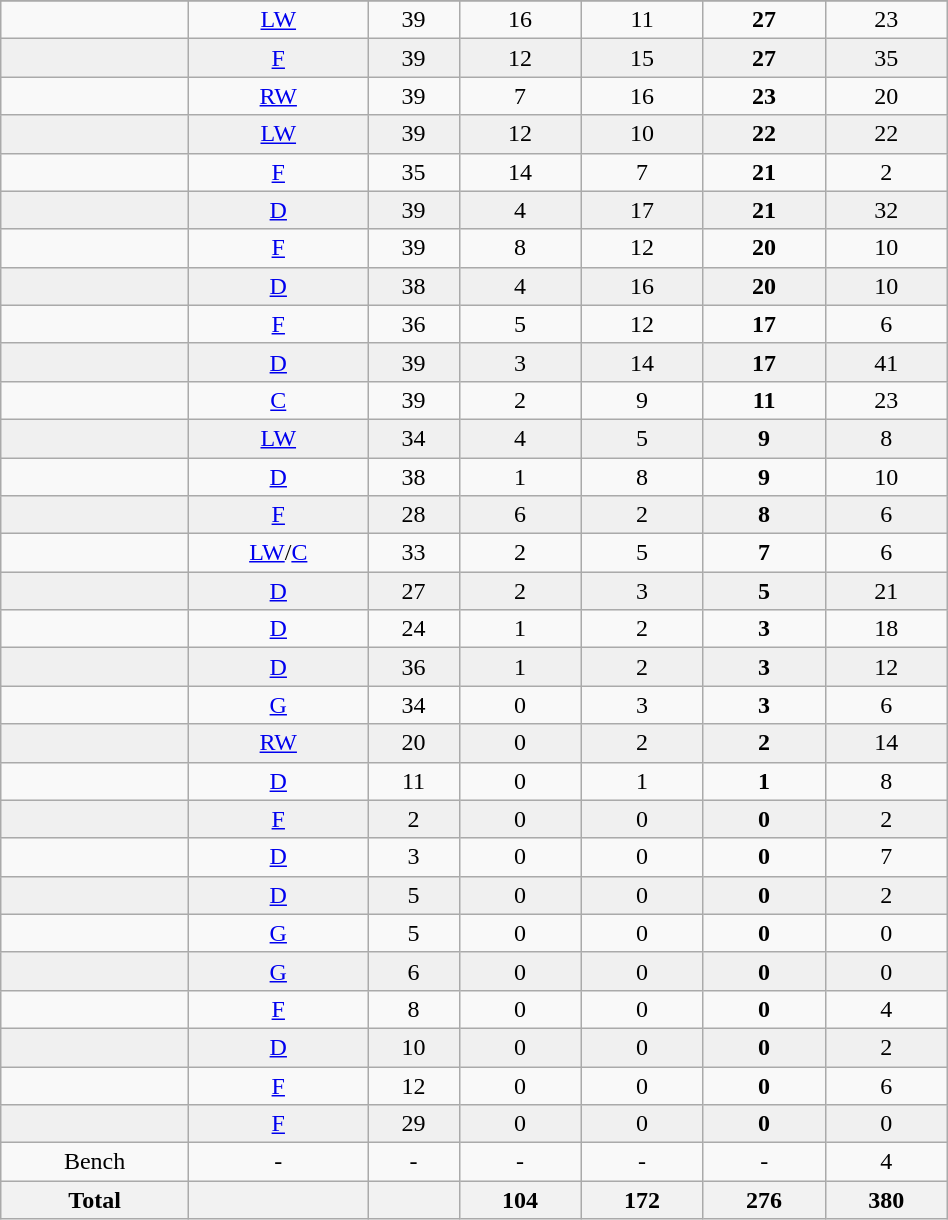<table class="wikitable sortable" width ="50%">
<tr align="center">
</tr>
<tr align="center" bgcolor="">
<td></td>
<td><a href='#'>LW</a></td>
<td>39</td>
<td>16</td>
<td>11</td>
<td><strong>27</strong></td>
<td>23</td>
</tr>
<tr align="center" bgcolor="f0f0f0">
<td></td>
<td><a href='#'>F</a></td>
<td>39</td>
<td>12</td>
<td>15</td>
<td><strong>27</strong></td>
<td>35</td>
</tr>
<tr align="center" bgcolor="">
<td></td>
<td><a href='#'>RW</a></td>
<td>39</td>
<td>7</td>
<td>16</td>
<td><strong>23</strong></td>
<td>20</td>
</tr>
<tr align="center" bgcolor="f0f0f0">
<td></td>
<td><a href='#'>LW</a></td>
<td>39</td>
<td>12</td>
<td>10</td>
<td><strong>22</strong></td>
<td>22</td>
</tr>
<tr align="center" bgcolor="">
<td></td>
<td><a href='#'>F</a></td>
<td>35</td>
<td>14</td>
<td>7</td>
<td><strong>21</strong></td>
<td>2</td>
</tr>
<tr align="center" bgcolor="f0f0f0">
<td></td>
<td><a href='#'>D</a></td>
<td>39</td>
<td>4</td>
<td>17</td>
<td><strong>21</strong></td>
<td>32</td>
</tr>
<tr align="center" bgcolor="">
<td></td>
<td><a href='#'>F</a></td>
<td>39</td>
<td>8</td>
<td>12</td>
<td><strong>20</strong></td>
<td>10</td>
</tr>
<tr align="center" bgcolor="f0f0f0">
<td></td>
<td><a href='#'>D</a></td>
<td>38</td>
<td>4</td>
<td>16</td>
<td><strong>20</strong></td>
<td>10</td>
</tr>
<tr align="center" bgcolor="">
<td></td>
<td><a href='#'>F</a></td>
<td>36</td>
<td>5</td>
<td>12</td>
<td><strong>17</strong></td>
<td>6</td>
</tr>
<tr align="center" bgcolor="f0f0f0">
<td></td>
<td><a href='#'>D</a></td>
<td>39</td>
<td>3</td>
<td>14</td>
<td><strong>17</strong></td>
<td>41</td>
</tr>
<tr align="center" bgcolor="">
<td></td>
<td><a href='#'>C</a></td>
<td>39</td>
<td>2</td>
<td>9</td>
<td><strong>11</strong></td>
<td>23</td>
</tr>
<tr align="center" bgcolor="f0f0f0">
<td></td>
<td><a href='#'>LW</a></td>
<td>34</td>
<td>4</td>
<td>5</td>
<td><strong>9</strong></td>
<td>8</td>
</tr>
<tr align="center" bgcolor="">
<td></td>
<td><a href='#'>D</a></td>
<td>38</td>
<td>1</td>
<td>8</td>
<td><strong>9</strong></td>
<td>10</td>
</tr>
<tr align="center" bgcolor="f0f0f0">
<td></td>
<td><a href='#'>F</a></td>
<td>28</td>
<td>6</td>
<td>2</td>
<td><strong>8</strong></td>
<td>6</td>
</tr>
<tr align="center" bgcolor="">
<td></td>
<td><a href='#'>LW</a>/<a href='#'>C</a></td>
<td>33</td>
<td>2</td>
<td>5</td>
<td><strong>7</strong></td>
<td>6</td>
</tr>
<tr align="center" bgcolor="f0f0f0">
<td></td>
<td><a href='#'>D</a></td>
<td>27</td>
<td>2</td>
<td>3</td>
<td><strong>5</strong></td>
<td>21</td>
</tr>
<tr align="center" bgcolor="">
<td></td>
<td><a href='#'>D</a></td>
<td>24</td>
<td>1</td>
<td>2</td>
<td><strong>3</strong></td>
<td>18</td>
</tr>
<tr align="center" bgcolor="f0f0f0">
<td></td>
<td><a href='#'>D</a></td>
<td>36</td>
<td>1</td>
<td>2</td>
<td><strong>3</strong></td>
<td>12</td>
</tr>
<tr align="center" bgcolor="">
<td></td>
<td><a href='#'>G</a></td>
<td>34</td>
<td>0</td>
<td>3</td>
<td><strong>3</strong></td>
<td>6</td>
</tr>
<tr align="center" bgcolor="f0f0f0">
<td></td>
<td><a href='#'>RW</a></td>
<td>20</td>
<td>0</td>
<td>2</td>
<td><strong>2</strong></td>
<td>14</td>
</tr>
<tr align="center" bgcolor="">
<td></td>
<td><a href='#'>D</a></td>
<td>11</td>
<td>0</td>
<td>1</td>
<td><strong>1</strong></td>
<td>8</td>
</tr>
<tr align="center" bgcolor="f0f0f0">
<td></td>
<td><a href='#'>F</a></td>
<td>2</td>
<td>0</td>
<td>0</td>
<td><strong>0</strong></td>
<td>2</td>
</tr>
<tr align="center" bgcolor="">
<td></td>
<td><a href='#'>D</a></td>
<td>3</td>
<td>0</td>
<td>0</td>
<td><strong>0</strong></td>
<td>7</td>
</tr>
<tr align="center" bgcolor="f0f0f0">
<td></td>
<td><a href='#'>D</a></td>
<td>5</td>
<td>0</td>
<td>0</td>
<td><strong>0</strong></td>
<td>2</td>
</tr>
<tr align="center" bgcolor="">
<td></td>
<td><a href='#'>G</a></td>
<td>5</td>
<td>0</td>
<td>0</td>
<td><strong>0</strong></td>
<td>0</td>
</tr>
<tr align="center" bgcolor="f0f0f0">
<td></td>
<td><a href='#'>G</a></td>
<td>6</td>
<td>0</td>
<td>0</td>
<td><strong>0</strong></td>
<td>0</td>
</tr>
<tr align="center" bgcolor="">
<td></td>
<td><a href='#'>F</a></td>
<td>8</td>
<td>0</td>
<td>0</td>
<td><strong>0</strong></td>
<td>4</td>
</tr>
<tr align="center" bgcolor="f0f0f0">
<td></td>
<td><a href='#'>D</a></td>
<td>10</td>
<td>0</td>
<td>0</td>
<td><strong>0</strong></td>
<td>2</td>
</tr>
<tr align="center" bgcolor="">
<td></td>
<td><a href='#'>F</a></td>
<td>12</td>
<td>0</td>
<td>0</td>
<td><strong>0</strong></td>
<td>6</td>
</tr>
<tr align="center" bgcolor="f0f0f0">
<td></td>
<td><a href='#'>F</a></td>
<td>29</td>
<td>0</td>
<td>0</td>
<td><strong>0</strong></td>
<td>0</td>
</tr>
<tr align="center" bgcolor="">
<td>Bench</td>
<td>-</td>
<td>-</td>
<td>-</td>
<td>-</td>
<td>-</td>
<td>4</td>
</tr>
<tr>
<th>Total</th>
<th></th>
<th></th>
<th>104</th>
<th>172</th>
<th>276</th>
<th>380</th>
</tr>
</table>
